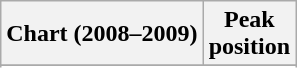<table class="wikitable sortable plainrowheaders" style="text-align:center">
<tr>
<th scope="col">Chart (2008–2009)</th>
<th scope="col">Peak<br>position</th>
</tr>
<tr>
</tr>
<tr>
</tr>
</table>
